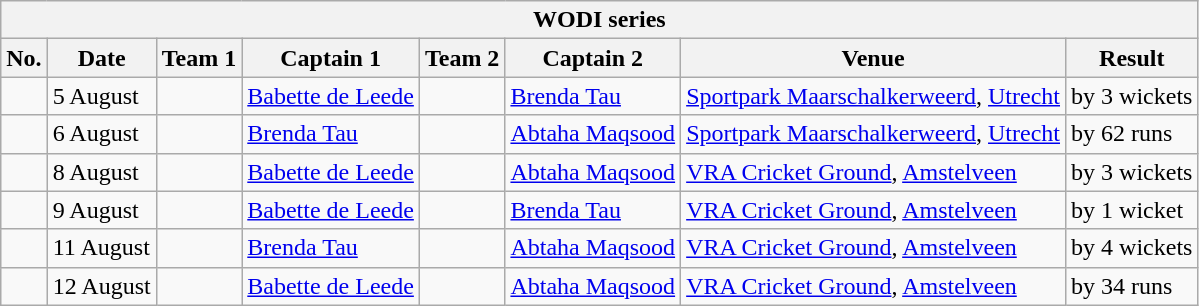<table class="wikitable">
<tr>
<th colspan="9">WODI series</th>
</tr>
<tr>
<th>No.</th>
<th>Date</th>
<th>Team 1</th>
<th>Captain 1</th>
<th>Team 2</th>
<th>Captain 2</th>
<th>Venue</th>
<th>Result</th>
</tr>
<tr>
<td></td>
<td>5 August</td>
<td></td>
<td><a href='#'>Babette de Leede</a></td>
<td></td>
<td><a href='#'>Brenda Tau</a></td>
<td><a href='#'>Sportpark Maarschalkerweerd</a>, <a href='#'>Utrecht</a></td>
<td> by 3 wickets</td>
</tr>
<tr>
<td></td>
<td>6 August</td>
<td></td>
<td><a href='#'>Brenda Tau</a></td>
<td></td>
<td><a href='#'>Abtaha Maqsood</a></td>
<td><a href='#'>Sportpark Maarschalkerweerd</a>, <a href='#'>Utrecht</a></td>
<td> by 62 runs</td>
</tr>
<tr>
<td></td>
<td>8 August</td>
<td></td>
<td><a href='#'>Babette de Leede</a></td>
<td></td>
<td><a href='#'>Abtaha Maqsood</a></td>
<td><a href='#'>VRA Cricket Ground</a>, <a href='#'>Amstelveen</a></td>
<td> by 3 wickets</td>
</tr>
<tr>
<td></td>
<td>9 August</td>
<td></td>
<td><a href='#'>Babette de Leede</a></td>
<td></td>
<td><a href='#'>Brenda Tau</a></td>
<td><a href='#'>VRA Cricket Ground</a>, <a href='#'>Amstelveen</a></td>
<td> by 1 wicket</td>
</tr>
<tr>
<td></td>
<td>11 August</td>
<td></td>
<td><a href='#'>Brenda Tau</a></td>
<td></td>
<td><a href='#'>Abtaha Maqsood</a></td>
<td><a href='#'>VRA Cricket Ground</a>, <a href='#'>Amstelveen</a></td>
<td> by 4 wickets</td>
</tr>
<tr>
<td></td>
<td>12 August</td>
<td></td>
<td><a href='#'>Babette de Leede</a></td>
<td></td>
<td><a href='#'>Abtaha Maqsood</a></td>
<td><a href='#'>VRA Cricket Ground</a>, <a href='#'>Amstelveen</a></td>
<td> by 34 runs</td>
</tr>
</table>
